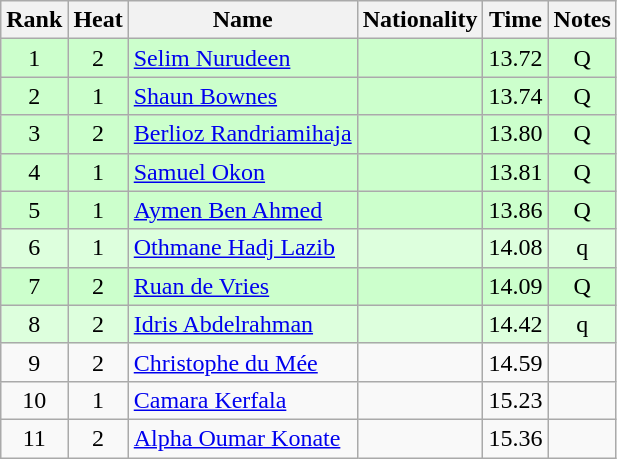<table class="wikitable sortable" style="text-align:center">
<tr>
<th>Rank</th>
<th>Heat</th>
<th>Name</th>
<th>Nationality</th>
<th>Time</th>
<th>Notes</th>
</tr>
<tr bgcolor=ccffcc>
<td>1</td>
<td>2</td>
<td align=left><a href='#'>Selim Nurudeen</a></td>
<td align=left></td>
<td>13.72</td>
<td>Q</td>
</tr>
<tr bgcolor=ccffcc>
<td>2</td>
<td>1</td>
<td align=left><a href='#'>Shaun Bownes</a></td>
<td align=left></td>
<td>13.74</td>
<td>Q</td>
</tr>
<tr bgcolor=ccffcc>
<td>3</td>
<td>2</td>
<td align=left><a href='#'>Berlioz Randriamihaja</a></td>
<td align=left></td>
<td>13.80</td>
<td>Q</td>
</tr>
<tr bgcolor=ccffcc>
<td>4</td>
<td>1</td>
<td align=left><a href='#'>Samuel Okon</a></td>
<td align=left></td>
<td>13.81</td>
<td>Q</td>
</tr>
<tr bgcolor=ccffcc>
<td>5</td>
<td>1</td>
<td align=left><a href='#'>Aymen Ben Ahmed</a></td>
<td align=left></td>
<td>13.86</td>
<td>Q</td>
</tr>
<tr bgcolor=ddffdd>
<td>6</td>
<td>1</td>
<td align=left><a href='#'>Othmane Hadj Lazib</a></td>
<td align=left></td>
<td>14.08</td>
<td>q</td>
</tr>
<tr bgcolor=ccffcc>
<td>7</td>
<td>2</td>
<td align=left><a href='#'>Ruan de Vries</a></td>
<td align=left></td>
<td>14.09</td>
<td>Q</td>
</tr>
<tr bgcolor=ddffdd>
<td>8</td>
<td>2</td>
<td align=left><a href='#'>Idris Abdelrahman</a></td>
<td align=left></td>
<td>14.42</td>
<td>q</td>
</tr>
<tr>
<td>9</td>
<td>2</td>
<td align=left><a href='#'>Christophe du Mée</a></td>
<td align=left></td>
<td>14.59</td>
<td></td>
</tr>
<tr>
<td>10</td>
<td>1</td>
<td align=left><a href='#'>Camara Kerfala</a></td>
<td align=left></td>
<td>15.23</td>
<td></td>
</tr>
<tr>
<td>11</td>
<td>2</td>
<td align=left><a href='#'>Alpha Oumar Konate</a></td>
<td align=left></td>
<td>15.36</td>
<td></td>
</tr>
</table>
